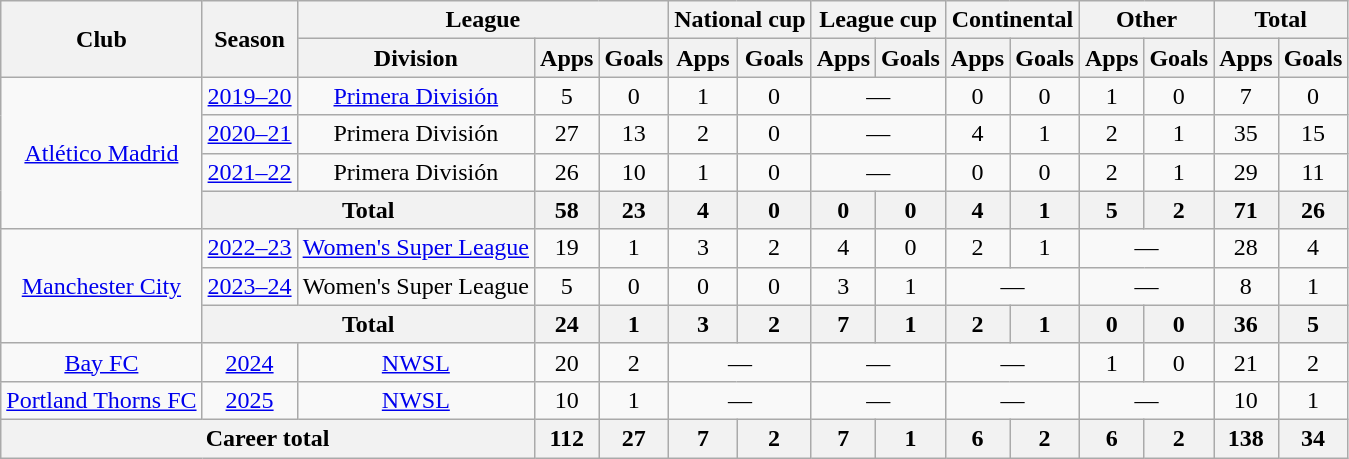<table class="wikitable" style="text-align:center">
<tr>
<th rowspan="2">Club</th>
<th rowspan="2">Season</th>
<th colspan="3">League</th>
<th colspan="2">National cup</th>
<th colspan="2">League cup</th>
<th colspan="2">Continental</th>
<th colspan="2">Other</th>
<th colspan="2">Total</th>
</tr>
<tr>
<th>Division</th>
<th>Apps</th>
<th>Goals</th>
<th>Apps</th>
<th>Goals</th>
<th>Apps</th>
<th>Goals</th>
<th>Apps</th>
<th>Goals</th>
<th>Apps</th>
<th>Goals</th>
<th>Apps</th>
<th>Goals</th>
</tr>
<tr>
<td rowspan="4"><a href='#'>Atlético Madrid</a></td>
<td><a href='#'>2019–20</a></td>
<td><a href='#'>Primera División</a></td>
<td>5</td>
<td>0</td>
<td>1</td>
<td>0</td>
<td colspan="2">—</td>
<td>0</td>
<td>0</td>
<td>1</td>
<td>0</td>
<td>7</td>
<td>0</td>
</tr>
<tr>
<td><a href='#'>2020–21</a></td>
<td>Primera División</td>
<td>27</td>
<td>13</td>
<td>2</td>
<td>0</td>
<td colspan="2">—</td>
<td>4</td>
<td>1</td>
<td>2</td>
<td>1</td>
<td>35</td>
<td>15</td>
</tr>
<tr>
<td><a href='#'>2021–22</a></td>
<td>Primera División</td>
<td>26</td>
<td>10</td>
<td>1</td>
<td>0</td>
<td colspan="2">—</td>
<td>0</td>
<td>0</td>
<td>2</td>
<td>1</td>
<td>29</td>
<td>11</td>
</tr>
<tr>
<th colspan="2">Total</th>
<th>58</th>
<th>23</th>
<th>4</th>
<th>0</th>
<th>0</th>
<th>0</th>
<th>4</th>
<th>1</th>
<th>5</th>
<th>2</th>
<th>71</th>
<th>26</th>
</tr>
<tr>
<td rowspan="3"><a href='#'>Manchester City</a></td>
<td><a href='#'>2022–23</a></td>
<td><a href='#'>Women's Super League</a></td>
<td>19</td>
<td>1</td>
<td>3</td>
<td>2</td>
<td>4</td>
<td>0</td>
<td>2</td>
<td>1</td>
<td colspan="2">—</td>
<td>28</td>
<td>4</td>
</tr>
<tr>
<td><a href='#'>2023–24</a></td>
<td>Women's Super League</td>
<td>5</td>
<td>0</td>
<td>0</td>
<td>0</td>
<td>3</td>
<td>1</td>
<td colspan="2">—</td>
<td colspan="2">—</td>
<td>8</td>
<td>1</td>
</tr>
<tr>
<th colspan="2">Total</th>
<th>24</th>
<th>1</th>
<th>3</th>
<th>2</th>
<th>7</th>
<th>1</th>
<th>2</th>
<th>1</th>
<th>0</th>
<th>0</th>
<th>36</th>
<th>5</th>
</tr>
<tr>
<td><a href='#'>Bay FC</a></td>
<td><a href='#'>2024</a></td>
<td><a href='#'>NWSL</a></td>
<td>20</td>
<td>2</td>
<td colspan="2">—</td>
<td colspan="2">—</td>
<td colspan="2">—</td>
<td>1</td>
<td>0</td>
<td>21</td>
<td>2</td>
</tr>
<tr>
<td><a href='#'>Portland Thorns FC</a></td>
<td><a href='#'>2025</a></td>
<td><a href='#'>NWSL</a></td>
<td>10</td>
<td>1</td>
<td colspan="2">—</td>
<td colspan="2">—</td>
<td colspan="2">—</td>
<td colspan="2">—</td>
<td>10</td>
<td>1</td>
</tr>
<tr>
<th colspan="3">Career total</th>
<th>112</th>
<th>27</th>
<th>7</th>
<th>2</th>
<th>7</th>
<th>1</th>
<th>6</th>
<th>2</th>
<th>6</th>
<th>2</th>
<th>138</th>
<th>34</th>
</tr>
</table>
